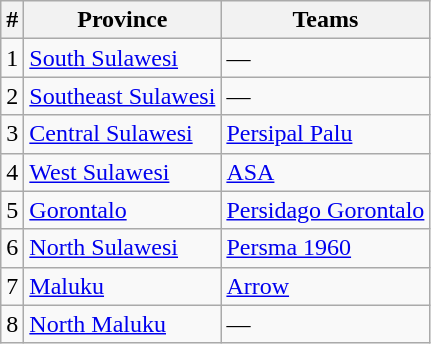<table class="wikitable">
<tr>
<th>#</th>
<th>Province</th>
<th>Teams</th>
</tr>
<tr>
<td>1</td>
<td><a href='#'>South Sulawesi</a></td>
<td>—</td>
</tr>
<tr>
<td>2</td>
<td><a href='#'>Southeast Sulawesi</a></td>
<td>—</td>
</tr>
<tr>
<td>3</td>
<td><a href='#'>Central Sulawesi</a></td>
<td><a href='#'>Persipal Palu</a></td>
</tr>
<tr>
<td>4</td>
<td><a href='#'>West Sulawesi</a></td>
<td><a href='#'>ASA</a></td>
</tr>
<tr>
<td>5</td>
<td><a href='#'>Gorontalo</a></td>
<td><a href='#'>Persidago Gorontalo</a></td>
</tr>
<tr>
<td>6</td>
<td><a href='#'>North Sulawesi</a></td>
<td><a href='#'>Persma 1960</a></td>
</tr>
<tr>
<td>7</td>
<td><a href='#'>Maluku</a></td>
<td><a href='#'>Arrow</a></td>
</tr>
<tr>
<td>8</td>
<td><a href='#'>North Maluku</a></td>
<td>—</td>
</tr>
</table>
